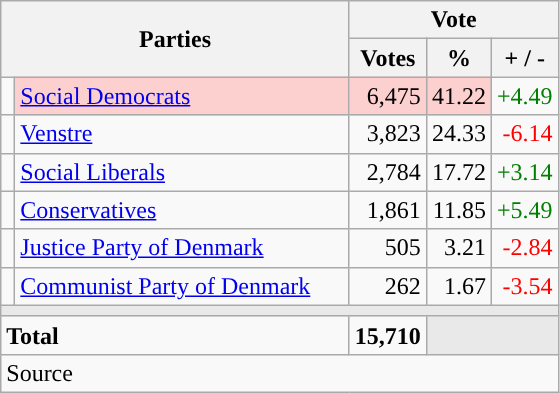<table class="wikitable" style="text-align:right;">
<tr>
<th style="text-align:centre;" rowspan="2" colspan="2" width="225">Parties</th>
<th colspan="3">Vote</th>
</tr>
<tr>
<th width="15">Votes</th>
<th width="15">%</th>
<th width="15">+ / -</th>
</tr>
<tr>
<td width="2" style="color:inherit;background:"></td>
<td bgcolor=#fbd0ce  align="left"><a href='#'>Social Democrats</a></td>
<td bgcolor=#fbd0ce>6,475</td>
<td bgcolor=#fbd0ce>41.22</td>
<td style=color:green;>+4.49</td>
</tr>
<tr>
<td width="2" style="color:inherit;background:"></td>
<td align="left"><a href='#'>Venstre</a></td>
<td>3,823</td>
<td>24.33</td>
<td style=color:red;>-6.14</td>
</tr>
<tr>
<td width="2" style="color:inherit;background:"></td>
<td align="left"><a href='#'>Social Liberals</a></td>
<td>2,784</td>
<td>17.72</td>
<td style=color:green;>+3.14</td>
</tr>
<tr>
<td width="2" style="color:inherit;background:"></td>
<td align="left"><a href='#'>Conservatives</a></td>
<td>1,861</td>
<td>11.85</td>
<td style=color:green;>+5.49</td>
</tr>
<tr>
<td width="2" style="color:inherit;background:"></td>
<td align="left"><a href='#'>Justice Party of Denmark</a></td>
<td>505</td>
<td>3.21</td>
<td style=color:red;>-2.84</td>
</tr>
<tr>
<td width="2" style="color:inherit;background:"></td>
<td align="left"><a href='#'>Communist Party of Denmark</a></td>
<td>262</td>
<td>1.67</td>
<td style=color:red;>-3.54</td>
</tr>
<tr>
<td colspan="7" bgcolor="#E9E9E9"></td>
</tr>
<tr>
<td align="left" colspan="2"><strong>Total</strong></td>
<td><strong>15,710</strong></td>
<td bgcolor="#E9E9E9" colspan="2"></td>
</tr>
<tr>
<td align="left" colspan="6">Source</td>
</tr>
</table>
